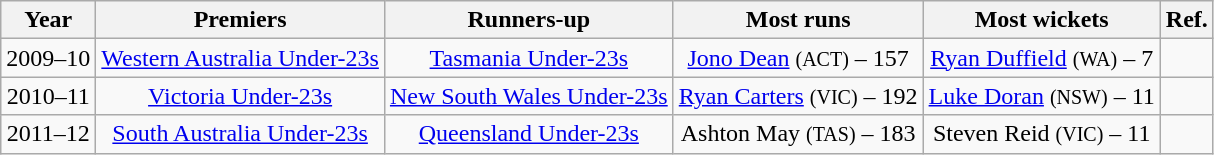<table class="wikitable">
<tr>
<th>Year</th>
<th>Premiers</th>
<th>Runners-up</th>
<th>Most runs</th>
<th>Most wickets</th>
<th>Ref.</th>
</tr>
<tr align="center">
<td>2009–10</td>
<td><a href='#'>Western Australia Under-23s</a></td>
<td><a href='#'>Tasmania Under-23s</a></td>
<td><a href='#'>Jono Dean</a> <small>(ACT)</small> – 157</td>
<td><a href='#'>Ryan Duffield</a> <small>(WA)</small> – 7</td>
<td></td>
</tr>
<tr align="center">
<td>2010–11</td>
<td><a href='#'>Victoria Under-23s</a></td>
<td><a href='#'>New South Wales Under-23s</a></td>
<td><a href='#'>Ryan Carters</a> <small>(VIC)</small> – 192</td>
<td><a href='#'>Luke Doran</a> <small>(NSW)</small> – 11</td>
<td></td>
</tr>
<tr align="center">
<td>2011–12</td>
<td><a href='#'>South Australia Under-23s</a></td>
<td><a href='#'>Queensland Under-23s</a></td>
<td>Ashton May <small>(TAS)</small> – 183</td>
<td>Steven Reid <small>(VIC)</small> – 11</td>
<td></td>
</tr>
</table>
